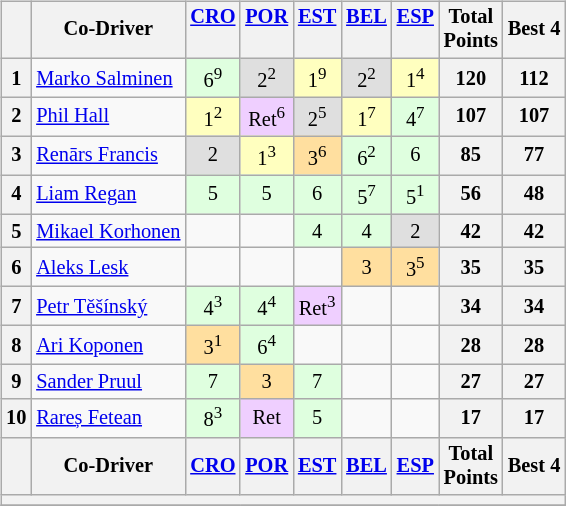<table>
<tr>
<td><br><table class="wikitable" style="font-size: 85%; text-align: center">
<tr valign="top">
<th valign="middle"></th>
<th valign="middle">Co-Driver</th>
<th><a href='#'>CRO</a><br></th>
<th><a href='#'>POR</a><br></th>
<th><a href='#'>EST</a><br></th>
<th><a href='#'>BEL</a><br></th>
<th><a href='#'>ESP</a><br></th>
<th valign="middle">Total<br>Points</th>
<th valign="middle">Best 4</th>
</tr>
<tr>
<th>1</th>
<td align="left"> <a href='#'>Marko Salminen</a></td>
<td style="background:#dfffdf">6<sup>9</sup></td>
<td style="background:#dfdfdf">2<sup>2</sup></td>
<td style="background:#ffffbf">1<sup>9</sup></td>
<td style="background:#dfdfdf">2<sup>2</sup></td>
<td style="background:#ffffbf">1<sup>4</sup></td>
<th>120</th>
<th>112</th>
</tr>
<tr>
<th>2</th>
<td align="left"> <a href='#'>Phil Hall</a></td>
<td style="background:#ffffbf">1<sup>2</sup></td>
<td style="background:#efcfff">Ret<sup>6</sup></td>
<td style="background:#dfdfdf">2<sup>5</sup></td>
<td style="background:#ffffbf">1<sup>7</sup></td>
<td style="background:#dfffdf">4<sup>7</sup></td>
<th>107</th>
<th>107</th>
</tr>
<tr>
<th>3</th>
<td align="left"> <a href='#'>Renārs Francis</a></td>
<td style="background:#dfdfdf">2</td>
<td style="background:#ffffbf">1<sup>3</sup></td>
<td style="background:#ffdf9f">3<sup>6</sup></td>
<td style="background:#dfffdf">6<sup>2</sup></td>
<td style="background:#dfffdf">6</td>
<th>85</th>
<th>77</th>
</tr>
<tr>
<th>4</th>
<td align="left"> <a href='#'>Liam Regan</a></td>
<td style="background:#dfffdf">5</td>
<td style="background:#dfffdf">5</td>
<td style="background:#dfffdf">6</td>
<td style="background:#dfffdf">5<sup>7</sup></td>
<td style="background:#dfffdf">5<sup>1</sup></td>
<th>56</th>
<th>48</th>
</tr>
<tr>
<th>5</th>
<td align="left"> <a href='#'>Mikael Korhonen</a></td>
<td></td>
<td></td>
<td style="background:#dfffdf">4</td>
<td style="background:#dfffdf">4</td>
<td style="background:#dfdfdf">2</td>
<th>42</th>
<th>42</th>
</tr>
<tr>
<th>6</th>
<td align="left"> <a href='#'>Aleks Lesk</a></td>
<td></td>
<td></td>
<td></td>
<td style="background:#ffdf9f">3</td>
<td style="background:#ffdf9f">3<sup>5</sup></td>
<th>35</th>
<th>35</th>
</tr>
<tr>
<th>7</th>
<td align="left"> <a href='#'>Petr Těšínský</a></td>
<td style="background:#dfffdf">4<sup>3</sup></td>
<td style="background:#dfffdf">4<sup>4</sup></td>
<td style="background:#efcfff">Ret<sup>3</sup></td>
<td></td>
<td></td>
<th>34</th>
<th>34</th>
</tr>
<tr>
<th>8</th>
<td align="left"> <a href='#'>Ari Koponen</a></td>
<td style="background:#ffdf9f">3<sup>1</sup></td>
<td style="background:#dfffdf">6<sup>4</sup></td>
<td></td>
<td></td>
<td></td>
<th>28</th>
<th>28</th>
</tr>
<tr>
<th>9</th>
<td align="left"> <a href='#'>Sander Pruul</a></td>
<td style="background:#dfffdf">7</td>
<td style="background:#ffdf9f">3</td>
<td style="background:#dfffdf">7</td>
<td></td>
<td></td>
<th>27</th>
<th>27</th>
</tr>
<tr>
<th>10</th>
<td align="left"> <a href='#'>Rareș Fetean</a></td>
<td style="background:#dfffdf">8<sup>3</sup></td>
<td style="background:#efcfff">Ret</td>
<td style="background:#dfffdf">5</td>
<td></td>
<td></td>
<th>17</th>
<th>17</th>
</tr>
<tr>
<th valign="middle"></th>
<th valign="middle">Co-Driver</th>
<th><a href='#'>CRO</a><br></th>
<th><a href='#'>POR</a><br></th>
<th><a href='#'>EST</a><br></th>
<th><a href='#'>BEL</a><br></th>
<th><a href='#'>ESP</a><br></th>
<th valign="middle">Total<br>Points</th>
<th valign="middle">Best 4</th>
</tr>
<tr>
<th colspan="9"></th>
</tr>
<tr>
</tr>
</table>
</td>
<td valign="top"><br></td>
</tr>
</table>
